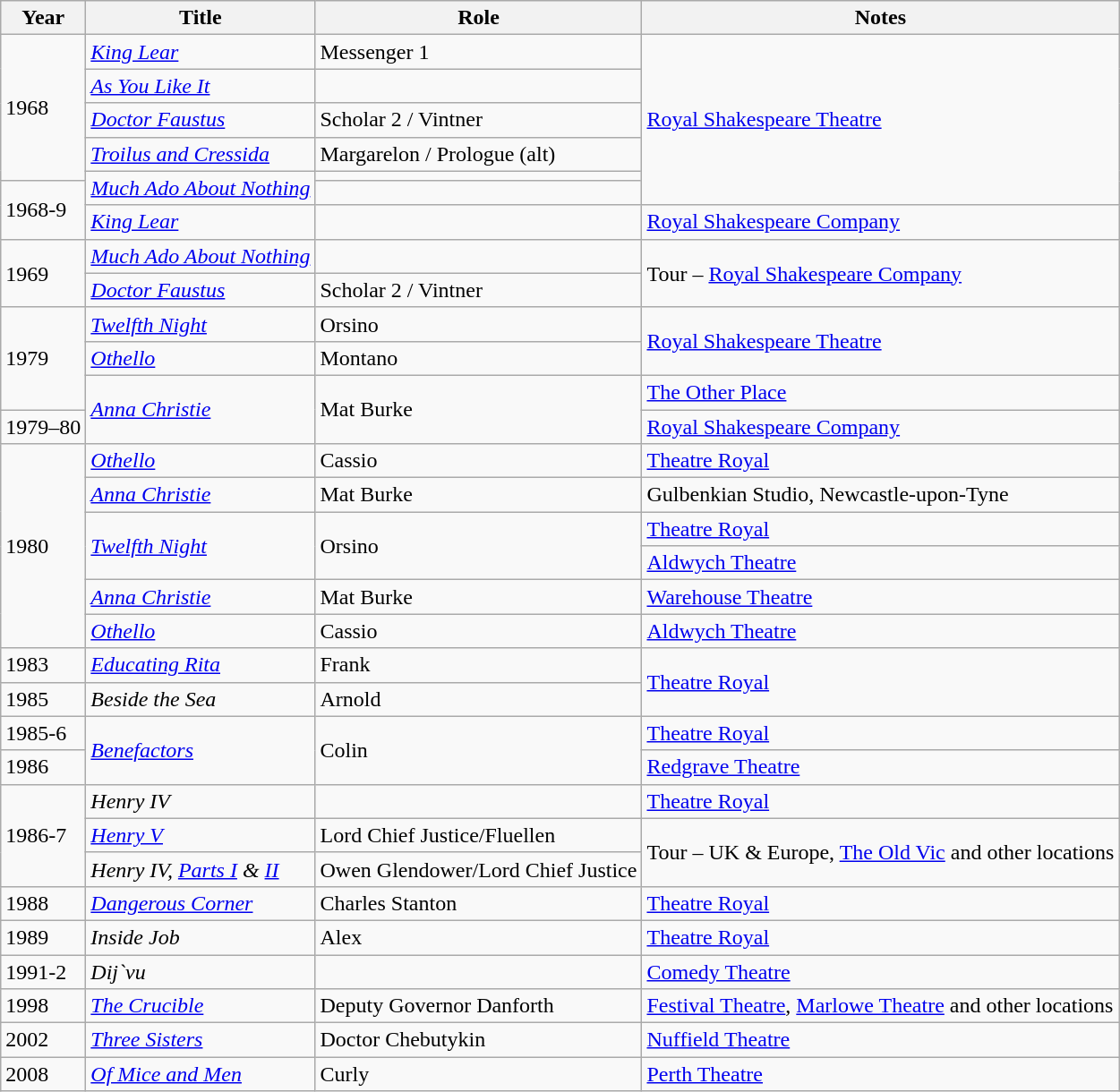<table class="wikitable">
<tr>
<th>Year</th>
<th>Title</th>
<th>Role</th>
<th>Notes</th>
</tr>
<tr>
<td rowspan="5">1968</td>
<td><em><a href='#'>King Lear</a></em></td>
<td>Messenger 1</td>
<td rowspan="6"><a href='#'>Royal Shakespeare Theatre</a></td>
</tr>
<tr>
<td><em><a href='#'>As You Like It</a></em></td>
<td></td>
</tr>
<tr>
<td><em><a href='#'>Doctor Faustus</a></em></td>
<td>Scholar 2 / Vintner</td>
</tr>
<tr>
<td><em><a href='#'>Troilus and Cressida</a></em></td>
<td>Margarelon / Prologue (alt)</td>
</tr>
<tr>
<td rowspan="2"><em><a href='#'>Much Ado About Nothing</a></em></td>
<td></td>
</tr>
<tr>
<td rowspan="2">1968-9</td>
<td></td>
</tr>
<tr>
<td><em><a href='#'>King Lear</a></em></td>
<td></td>
<td><a href='#'>Royal Shakespeare Company</a></td>
</tr>
<tr>
<td rowspan="2">1969</td>
<td><em><a href='#'>Much Ado About Nothing</a></em></td>
<td></td>
<td rowspan="2">Tour – <a href='#'>Royal Shakespeare Company</a></td>
</tr>
<tr>
<td><em><a href='#'>Doctor Faustus</a></em></td>
<td>Scholar 2 / Vintner</td>
</tr>
<tr>
<td rowspan="3">1979</td>
<td><em><a href='#'>Twelfth Night</a></em></td>
<td>Orsino</td>
<td rowspan="2"><a href='#'>Royal Shakespeare Theatre</a></td>
</tr>
<tr>
<td><em><a href='#'>Othello</a></em></td>
<td>Montano</td>
</tr>
<tr>
<td rowspan="2"><em><a href='#'>Anna Christie</a></em></td>
<td rowspan="2">Mat Burke</td>
<td><a href='#'>The Other Place</a></td>
</tr>
<tr>
<td>1979–80</td>
<td><a href='#'>Royal Shakespeare Company</a></td>
</tr>
<tr>
<td rowspan="6">1980</td>
<td><em><a href='#'>Othello</a></em></td>
<td>Cassio</td>
<td><a href='#'>Theatre Royal</a></td>
</tr>
<tr>
<td><em><a href='#'>Anna Christie</a></em></td>
<td>Mat Burke</td>
<td>Gulbenkian Studio, Newcastle-upon-Tyne</td>
</tr>
<tr>
<td rowspan="2"><em><a href='#'>Twelfth Night</a></em></td>
<td rowspan="2">Orsino</td>
<td><a href='#'>Theatre Royal</a></td>
</tr>
<tr>
<td><a href='#'>Aldwych Theatre</a></td>
</tr>
<tr>
<td><em><a href='#'>Anna Christie</a></em></td>
<td>Mat Burke</td>
<td><a href='#'>Warehouse Theatre</a></td>
</tr>
<tr>
<td><em><a href='#'>Othello</a></em></td>
<td>Cassio</td>
<td><a href='#'>Aldwych Theatre</a></td>
</tr>
<tr>
<td>1983</td>
<td><em><a href='#'>Educating Rita</a></em></td>
<td>Frank</td>
<td rowspan="2"><a href='#'>Theatre Royal</a></td>
</tr>
<tr>
<td>1985</td>
<td><em>Beside the Sea</em></td>
<td>Arnold</td>
</tr>
<tr>
<td>1985-6</td>
<td rowspan="2"><em><a href='#'>Benefactors</a></em></td>
<td rowspan="2">Colin</td>
<td><a href='#'>Theatre Royal</a></td>
</tr>
<tr>
<td>1986</td>
<td><a href='#'>Redgrave Theatre</a></td>
</tr>
<tr>
<td rowspan="3">1986-7</td>
<td><em>Henry IV</em></td>
<td></td>
<td><a href='#'>Theatre Royal</a></td>
</tr>
<tr>
<td><em><a href='#'>Henry V</a></em></td>
<td>Lord Chief Justice/Fluellen</td>
<td rowspan="2">Tour – UK & Europe, <a href='#'>The Old Vic</a> and other locations</td>
</tr>
<tr>
<td><em>Henry IV, <a href='#'>Parts I</a> & <a href='#'>II</a></em></td>
<td>Owen Glendower/Lord Chief Justice</td>
</tr>
<tr>
<td>1988</td>
<td><em><a href='#'>Dangerous Corner</a></em></td>
<td>Charles Stanton</td>
<td><a href='#'>Theatre Royal</a></td>
</tr>
<tr>
<td>1989</td>
<td><em>Inside Job</em></td>
<td>Alex</td>
<td><a href='#'>Theatre Royal</a></td>
</tr>
<tr>
<td>1991-2</td>
<td><em>Dij`vu</em></td>
<td></td>
<td><a href='#'>Comedy Theatre</a></td>
</tr>
<tr>
<td>1998</td>
<td><em><a href='#'>The Crucible</a></em></td>
<td>Deputy Governor Danforth</td>
<td><a href='#'>Festival Theatre</a>, <a href='#'>Marlowe Theatre</a> and other locations</td>
</tr>
<tr>
<td>2002</td>
<td><em><a href='#'>Three Sisters</a></em></td>
<td>Doctor Chebutykin</td>
<td><a href='#'>Nuffield Theatre</a></td>
</tr>
<tr>
<td>2008</td>
<td><em><a href='#'>Of Mice and Men</a></em></td>
<td>Curly</td>
<td><a href='#'>Perth Theatre</a></td>
</tr>
</table>
